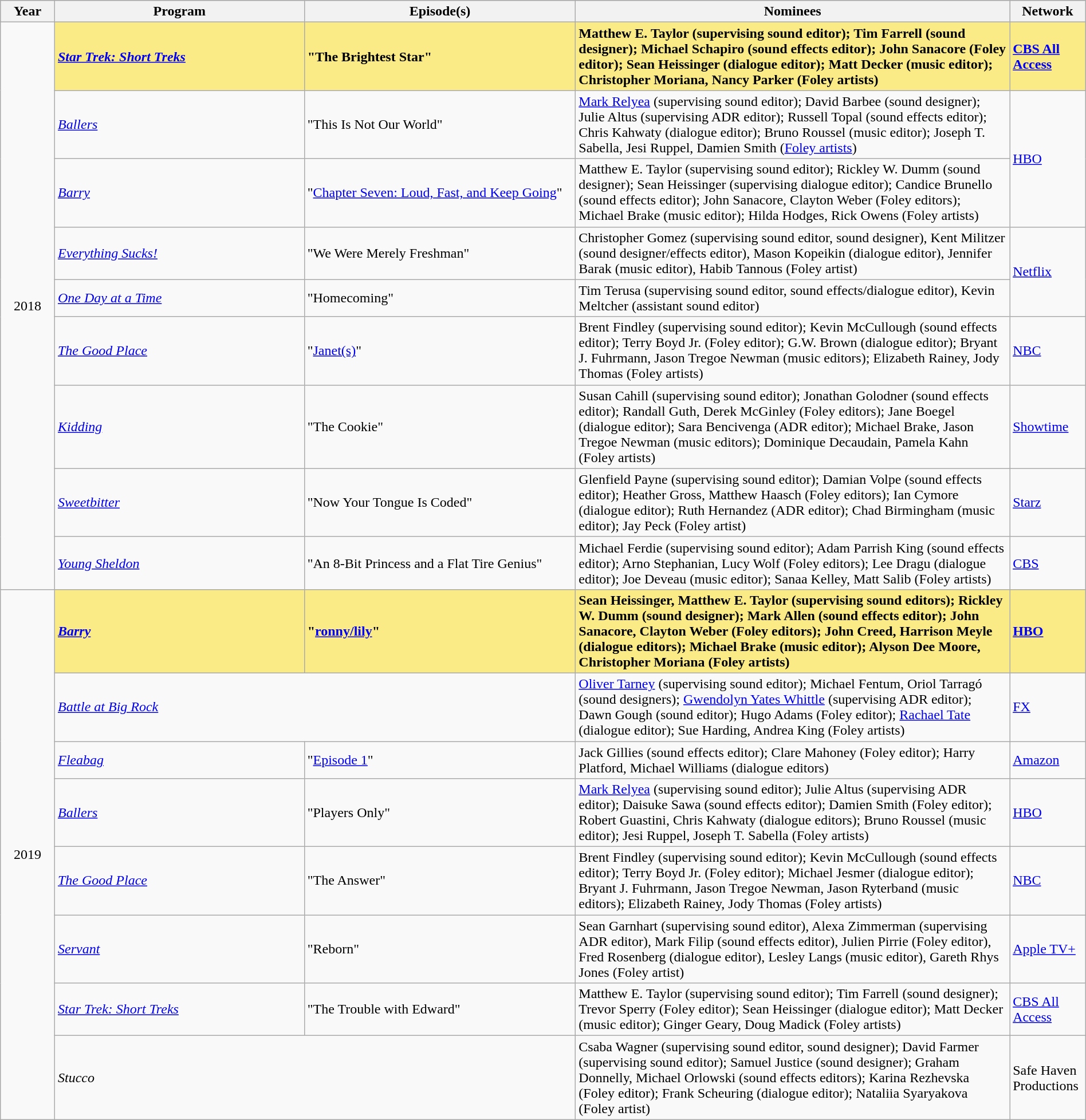<table class="wikitable" style="width:100%">
<tr bgcolor="#bebebe">
<th width="5%">Year</th>
<th width="23%">Program</th>
<th width="25%">Episode(s)</th>
<th width="40%">Nominees</th>
<th width="7%">Network</th>
</tr>
<tr>
<td rowspan=9 style="text-align:center">2018<br></td>
<td style="background:#FAEB86;"><strong><em><a href='#'>Star Trek: Short Treks</a></em></strong></td>
<td style="background:#FAEB86;"><strong>"The Brightest Star" </strong></td>
<td style="background:#FAEB86;"><strong>Matthew E. Taylor (supervising sound editor); Tim Farrell (sound designer); Michael Schapiro (sound effects editor); John Sanacore (Foley editor); Sean Heissinger (dialogue editor); Matt Decker (music editor); Christopher Moriana, Nancy Parker (Foley artists)</strong></td>
<td style="background:#FAEB86;"><strong><a href='#'>CBS All Access</a></strong></td>
</tr>
<tr>
<td><em><a href='#'>Ballers</a></em></td>
<td>"This Is Not Our World"</td>
<td><a href='#'>Mark Relyea</a> (supervising sound editor); David Barbee (sound designer); Julie Altus (supervising ADR editor); Russell Topal (sound effects editor); Chris Kahwaty (dialogue editor); Bruno Roussel (music editor); Joseph T. Sabella, Jesi Ruppel, Damien Smith (<a href='#'>Foley artists</a>)</td>
<td rowspan="2"><a href='#'>HBO</a></td>
</tr>
<tr>
<td><em><a href='#'>Barry</a></em></td>
<td>"<a href='#'>Chapter Seven: Loud, Fast, and Keep Going</a>"</td>
<td>Matthew E. Taylor (supervising sound editor); Rickley W. Dumm (sound designer); Sean Heissinger (supervising dialogue editor); Candice Brunello (sound effects editor); John Sanacore, Clayton Weber (Foley editors); Michael Brake (music editor); Hilda Hodges, Rick Owens (Foley artists)</td>
</tr>
<tr>
<td><em><a href='#'>Everything Sucks!</a></em></td>
<td>"We Were Merely Freshman"</td>
<td>Christopher Gomez (supervising sound editor, sound designer), Kent Militzer (sound designer/effects editor), Mason Kopeikin (dialogue editor), Jennifer Barak (music editor), Habib Tannous (Foley artist)</td>
<td rowspan="2"><a href='#'>Netflix</a></td>
</tr>
<tr>
<td><em><a href='#'>One Day at a Time</a></em></td>
<td>"Homecoming"</td>
<td>Tim Terusa (supervising sound editor, sound effects/dialogue editor), Kevin Meltcher (assistant sound editor)</td>
</tr>
<tr>
<td><em><a href='#'>The Good Place</a></em></td>
<td>"<a href='#'>Janet(s)</a>"</td>
<td>Brent Findley (supervising sound editor); Kevin McCullough (sound effects editor); Terry Boyd Jr. (Foley editor); G.W. Brown (dialogue editor); Bryant J. Fuhrmann, Jason Tregoe Newman (music editors); Elizabeth Rainey, Jody Thomas (Foley artists)</td>
<td><a href='#'>NBC</a></td>
</tr>
<tr>
<td><em><a href='#'>Kidding</a></em></td>
<td>"The Cookie"</td>
<td>Susan Cahill (supervising sound editor); Jonathan Golodner (sound effects editor); Randall Guth, Derek McGinley (Foley editors); Jane Boegel (dialogue editor); Sara Bencivenga (ADR editor); Michael Brake, Jason Tregoe Newman (music editors); Dominique Decaudain, Pamela Kahn (Foley artists)</td>
<td><a href='#'>Showtime</a></td>
</tr>
<tr>
<td><em><a href='#'>Sweetbitter</a></em></td>
<td>"Now Your Tongue Is Coded"</td>
<td>Glenfield Payne (supervising sound editor); Damian Volpe (sound effects editor); Heather Gross, Matthew Haasch (Foley editors); Ian Cymore (dialogue editor); Ruth Hernandez (ADR editor); Chad Birmingham (music editor); Jay Peck (Foley artist)</td>
<td><a href='#'>Starz</a></td>
</tr>
<tr>
<td><em><a href='#'>Young Sheldon</a></em></td>
<td>"An 8-Bit Princess and a Flat Tire Genius"</td>
<td>Michael Ferdie (supervising sound editor); Adam Parrish King (sound effects editor); Arno Stephanian, Lucy Wolf (Foley editors); Lee Dragu (dialogue editor); Joe Deveau (music editor); Sanaa Kelley, Matt Salib (Foley artists)</td>
<td><a href='#'>CBS</a></td>
</tr>
<tr>
<td rowspan=8 style="text-align:center">2019<br></td>
<td style="background:#FAEB86;"><strong><em><a href='#'>Barry</a></em></strong></td>
<td style="background:#FAEB86;"><strong>"<a href='#'>ronny/lily</a>"</strong></td>
<td style="background:#FAEB86;"><strong>Sean Heissinger, Matthew E. Taylor (supervising sound editors); Rickley W. Dumm (sound designer); Mark Allen (sound effects editor); John Sanacore, Clayton Weber (Foley editors); John Creed, Harrison Meyle (dialogue editors); Michael Brake (music editor); Alyson Dee Moore, Christopher Moriana (Foley artists)</strong></td>
<td style="background:#FAEB86;"><strong><a href='#'>HBO</a></strong></td>
</tr>
<tr>
<td colspan="2"><em><a href='#'>Battle at Big Rock</a></em></td>
<td><a href='#'>Oliver Tarney</a> (supervising sound editor); Michael Fentum, Oriol Tarragó (sound designers); <a href='#'>Gwendolyn Yates Whittle</a> (supervising ADR editor); Dawn Gough (sound editor); Hugo Adams (Foley editor); <a href='#'>Rachael Tate</a> (dialogue editor); Sue Harding, Andrea King (Foley artists)</td>
<td><a href='#'>FX</a></td>
</tr>
<tr>
<td><em><a href='#'>Fleabag</a></em></td>
<td>"<a href='#'>Episode 1</a>"</td>
<td>Jack Gillies (sound effects editor); Clare Mahoney (Foley editor); Harry Platford, Michael Williams (dialogue editors)</td>
<td><a href='#'>Amazon</a></td>
</tr>
<tr>
<td><em><a href='#'>Ballers</a></em></td>
<td>"Players Only"</td>
<td><a href='#'>Mark Relyea</a> (supervising sound editor); Julie Altus (supervising ADR editor); Daisuke Sawa (sound effects editor); Damien Smith (Foley editor); Robert Guastini, Chris Kahwaty (dialogue editors); Bruno Roussel (music editor); Jesi Ruppel, Joseph T. Sabella (Foley artists)</td>
<td><a href='#'>HBO</a></td>
</tr>
<tr>
<td><em><a href='#'>The Good Place</a></em></td>
<td>"The Answer"</td>
<td>Brent Findley (supervising sound editor); Kevin McCullough (sound effects editor); Terry Boyd Jr. (Foley editor); Michael Jesmer (dialogue editor); Bryant J. Fuhrmann, Jason Tregoe Newman, Jason Ryterband (music editors); Elizabeth Rainey, Jody Thomas (Foley artists)</td>
<td><a href='#'>NBC</a></td>
</tr>
<tr>
<td><em><a href='#'>Servant</a></em></td>
<td>"Reborn"</td>
<td>Sean Garnhart (supervising sound editor), Alexa Zimmerman (supervising ADR editor), Mark Filip (sound effects editor), Julien Pirrie (Foley editor), Fred Rosenberg (dialogue editor), Lesley Langs (music editor), Gareth Rhys Jones (Foley artist)</td>
<td><a href='#'>Apple TV+</a></td>
</tr>
<tr>
<td><em><a href='#'>Star Trek: Short Treks</a></em></td>
<td>"The Trouble with Edward"</td>
<td>Matthew E. Taylor (supervising sound editor); Tim Farrell (sound designer); Trevor Sperry (Foley editor); Sean Heissinger (dialogue editor); Matt Decker (music editor); Ginger Geary, Doug Madick (Foley artists)</td>
<td><a href='#'>CBS All Access</a></td>
</tr>
<tr>
<td colspan="2"><em>Stucco</em></td>
<td>Csaba Wagner (supervising sound editor, sound designer); David Farmer (supervising sound editor); Samuel Justice (sound designer); Graham Donnelly, Michael Orlowski (sound effects editors); Karina Rezhevska (Foley editor); Frank Scheuring (dialogue editor); Nataliia Syaryakova (Foley artist)</td>
<td>Safe Haven Productions</td>
</tr>
</table>
